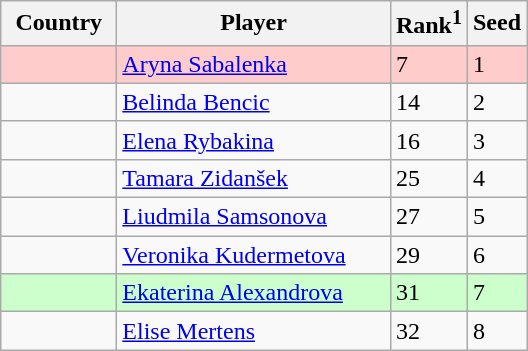<table class="wikitable">
<tr>
<th width="70">Country</th>
<th width="175">Player</th>
<th>Rank<sup>1</sup></th>
<th>Seed</th>
</tr>
<tr style="background:#fcc;">
<td></td>
<td><a href='#'>Aryna Sabalenka</a></td>
<td>7</td>
<td>1</td>
</tr>
<tr>
<td></td>
<td><a href='#'>Belinda Bencic</a></td>
<td>14</td>
<td>2</td>
</tr>
<tr>
<td></td>
<td><a href='#'>Elena Rybakina</a></td>
<td>16</td>
<td>3</td>
</tr>
<tr>
<td></td>
<td><a href='#'>Tamara Zidanšek</a></td>
<td>25</td>
<td>4</td>
</tr>
<tr>
<td></td>
<td><a href='#'>Liudmila Samsonova</a></td>
<td>27</td>
<td>5</td>
</tr>
<tr>
<td></td>
<td><a href='#'>Veronika Kudermetova</a></td>
<td>29</td>
<td>6</td>
</tr>
<tr style="background:#cfc;">
<td></td>
<td><a href='#'>Ekaterina Alexandrova</a></td>
<td>31</td>
<td>7</td>
</tr>
<tr>
<td></td>
<td><a href='#'>Elise Mertens</a></td>
<td>32</td>
<td>8</td>
</tr>
</table>
